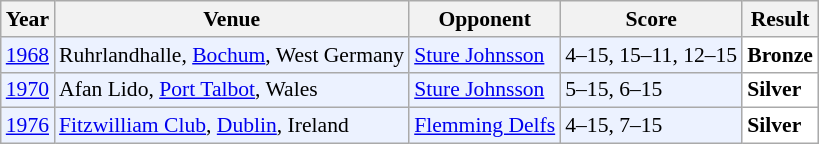<table class="sortable wikitable" style="font-size: 90%;">
<tr>
<th>Year</th>
<th>Venue</th>
<th>Opponent</th>
<th>Score</th>
<th>Result</th>
</tr>
<tr style="background:#ECF2FF">
<td align="center"><a href='#'>1968</a></td>
<td align="left">Ruhrlandhalle, <a href='#'>Bochum</a>, West Germany</td>
<td align="left"> <a href='#'>Sture Johnsson</a></td>
<td align="left">4–15, 15–11, 12–15</td>
<td style="text-align:left; background:white"> <strong>Bronze</strong></td>
</tr>
<tr style="background:#ECF2FF">
<td align="center"><a href='#'>1970</a></td>
<td align="left">Afan Lido, <a href='#'>Port Talbot</a>, Wales</td>
<td align="left"> <a href='#'>Sture Johnsson</a></td>
<td align="left">5–15, 6–15</td>
<td style="text-align:left; background:white"> <strong>Silver</strong></td>
</tr>
<tr style="background:#ECF2FF">
<td align="center"><a href='#'>1976</a></td>
<td align="left"><a href='#'>Fitzwilliam Club</a>, <a href='#'>Dublin</a>, Ireland</td>
<td align="left"> <a href='#'>Flemming Delfs</a></td>
<td align="left">4–15, 7–15</td>
<td style="text-align:left; background:white"> <strong>Silver</strong></td>
</tr>
</table>
